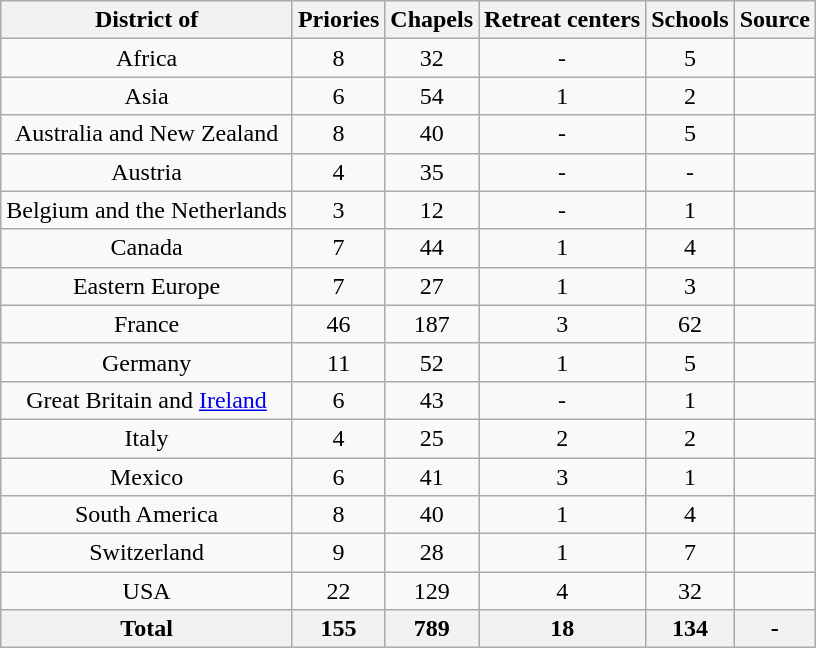<table class="wikitable sortable" style="text-align: center;">
<tr>
<th>District of</th>
<th>Priories</th>
<th>Chapels</th>
<th>Retreat centers</th>
<th>Schools</th>
<th>Source</th>
</tr>
<tr>
<td>Africa</td>
<td>8</td>
<td>32</td>
<td>-</td>
<td>5</td>
<td></td>
</tr>
<tr>
<td>Asia</td>
<td>6</td>
<td>54</td>
<td>1</td>
<td>2</td>
<td></td>
</tr>
<tr>
<td>Australia and New Zealand</td>
<td>8</td>
<td>40</td>
<td>-</td>
<td>5</td>
<td></td>
</tr>
<tr>
<td>Austria</td>
<td>4</td>
<td>35</td>
<td>-</td>
<td>-</td>
<td></td>
</tr>
<tr>
<td>Belgium and the Netherlands</td>
<td>3</td>
<td>12</td>
<td>-</td>
<td>1</td>
<td></td>
</tr>
<tr>
<td>Canada</td>
<td>7</td>
<td>44</td>
<td>1</td>
<td>4</td>
<td></td>
</tr>
<tr>
<td>Eastern Europe</td>
<td>7</td>
<td>27</td>
<td>1</td>
<td>3</td>
<td></td>
</tr>
<tr>
<td>France</td>
<td>46</td>
<td>187</td>
<td>3</td>
<td>62</td>
<td></td>
</tr>
<tr>
<td>Germany</td>
<td>11</td>
<td>52</td>
<td>1</td>
<td>5</td>
<td></td>
</tr>
<tr>
<td>Great Britain and <a href='#'>Ireland</a></td>
<td>6</td>
<td>43</td>
<td>-</td>
<td>1</td>
<td></td>
</tr>
<tr>
<td>Italy</td>
<td>4</td>
<td>25</td>
<td>2</td>
<td>2</td>
<td></td>
</tr>
<tr>
<td>Mexico</td>
<td>6</td>
<td>41</td>
<td>3</td>
<td>1</td>
<td></td>
</tr>
<tr>
<td>South America</td>
<td>8</td>
<td>40</td>
<td>1</td>
<td>4</td>
<td></td>
</tr>
<tr>
<td>Switzerland</td>
<td>9</td>
<td>28</td>
<td>1</td>
<td>7</td>
<td></td>
</tr>
<tr>
<td>USA</td>
<td>22</td>
<td>129</td>
<td>4</td>
<td>32</td>
<td></td>
</tr>
<tr>
<th>Total</th>
<th>155</th>
<th>789</th>
<th>18</th>
<th>134</th>
<th>-</th>
</tr>
</table>
